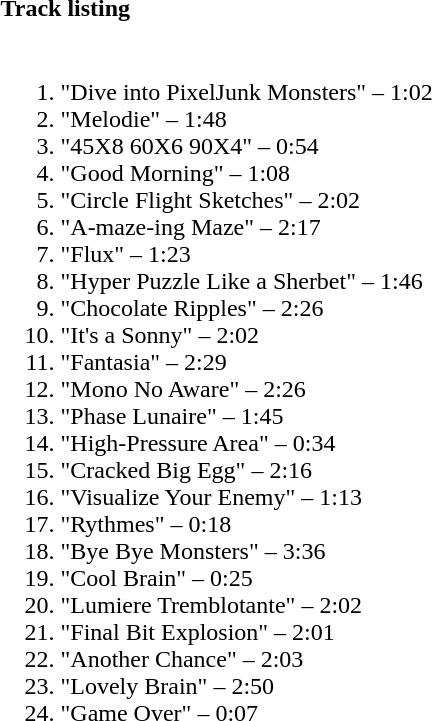<table class="collapsible collapsed" border="0" style="width:70%">
<tr>
<th style="width:16em; text-align:left">Track listing</th>
<th></th>
</tr>
<tr>
<td colspan="2"><br><ol><li>"Dive into PixelJunk Monsters" – 1:02</li><li>"Melodie" – 1:48</li><li>"45X8 60X6 90X4" – 0:54</li><li>"Good Morning" – 1:08</li><li>"Circle Flight Sketches" – 2:02</li><li>"A-maze-ing Maze" – 2:17</li><li>"Flux" – 1:23</li><li>"Hyper Puzzle Like a Sherbet" – 1:46</li><li>"Chocolate Ripples" – 2:26</li><li>"It's a Sonny" – 2:02</li><li>"Fantasia" – 2:29</li><li>"Mono No Aware" – 2:26</li><li>"Phase Lunaire" – 1:45</li><li>"High-Pressure Area" – 0:34</li><li>"Cracked Big Egg" – 2:16</li><li>"Visualize Your Enemy" – 1:13</li><li>"Rythmes" – 0:18</li><li>"Bye Bye Monsters" – 3:36</li><li>"Cool Brain" – 0:25</li><li>"Lumiere Tremblotante" – 2:02</li><li>"Final Bit Explosion" – 2:01</li><li>"Another Chance" – 2:03</li><li>"Lovely Brain" – 2:50</li><li>"Game Over" – 0:07</li></ol></td>
</tr>
</table>
